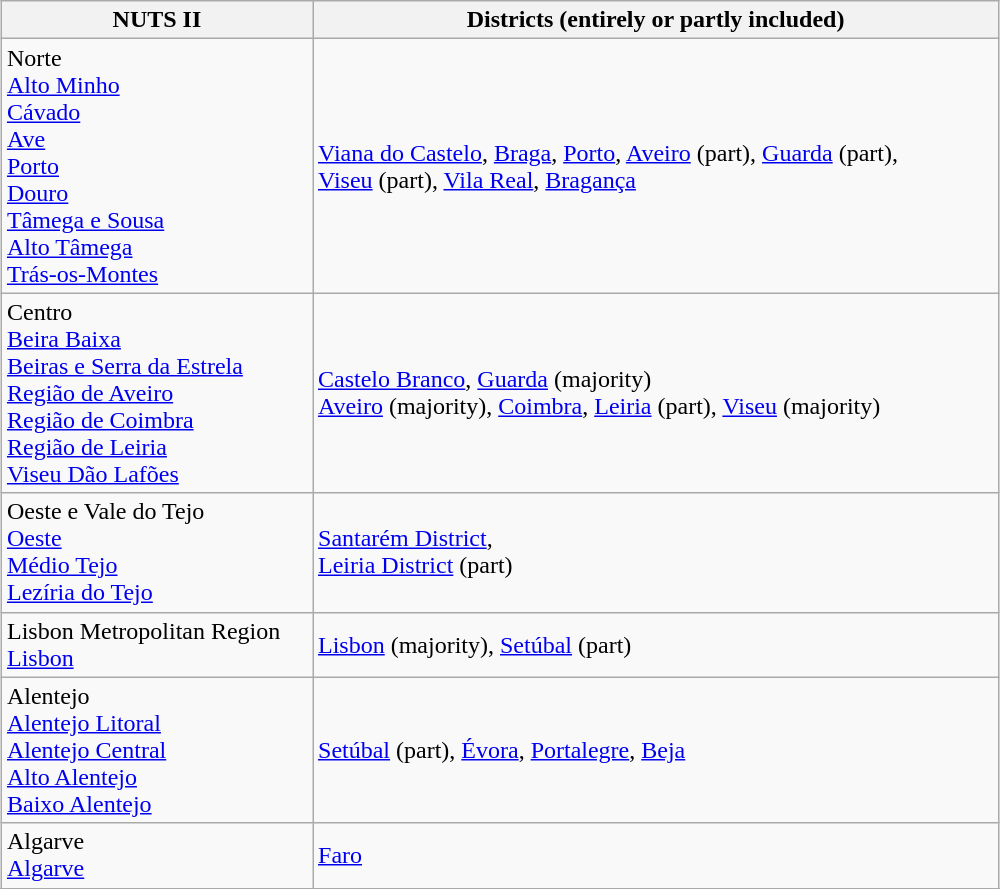<table class="wikitable"  style="margin: 1em auto 1em auto;">
<tr>
<th style="width:200px; text-align:centre">NUTS II</th>
<th style="width:450px; text-align:centre">Districts (entirely or partly included)</th>
</tr>
<tr>
<td style="text-align:left">Norte<br><a href='#'>Alto Minho</a><br><a href='#'>Cávado</a><br><a href='#'>Ave</a><br><a href='#'>Porto</a><br><a href='#'>Douro</a><br><a href='#'>Tâmega e Sousa</a><br><a href='#'>Alto Tâmega</a><br><a href='#'>Trás-os-Montes</a></td>
<td><a href='#'>Viana do Castelo</a>, <a href='#'>Braga</a>, <a href='#'>Porto</a>, <a href='#'>Aveiro</a> (part), <a href='#'>Guarda</a> (part),<br><a href='#'>Viseu</a> (part), <a href='#'>Vila Real</a>,  <a href='#'>Bragança</a></td>
</tr>
<tr>
<td style="text-align:left">Centro<br><a href='#'>Beira Baixa</a><br><a href='#'>Beiras e Serra da Estrela</a><br><a href='#'>Região de Aveiro</a><br><a href='#'>Região de Coimbra</a><br><a href='#'>Região de Leiria</a><br><a href='#'>Viseu Dão Lafões</a></td>
<td><a href='#'>Castelo Branco</a>, <a href='#'>Guarda</a> (majority)<br><a href='#'>Aveiro</a> (majority), <a href='#'>Coimbra</a>, <a href='#'>Leiria</a> (part), <a href='#'>Viseu</a> (majority)</td>
</tr>
<tr>
<td style="text-align:left">Oeste e Vale do Tejo<br><a href='#'>Oeste</a><br><a href='#'>Médio Tejo</a><br><a href='#'>Lezíria do Tejo</a></td>
<td><a href='#'>Santarém District</a>,<br><a href='#'>Leiria District</a> (part)</td>
</tr>
<tr>
<td style="text-align:left">Lisbon Metropolitan Region<br><a href='#'>Lisbon</a></td>
<td><a href='#'>Lisbon</a> (majority), <a href='#'>Setúbal</a> (part)</td>
</tr>
<tr>
<td style="text-align:left">Alentejo<br><a href='#'>Alentejo Litoral</a><br><a href='#'>Alentejo Central</a><br><a href='#'>Alto Alentejo</a><br><a href='#'>Baixo Alentejo</a></td>
<td><a href='#'>Setúbal</a> (part), <a href='#'>Évora</a>, <a href='#'>Portalegre</a>, <a href='#'>Beja</a></td>
</tr>
<tr>
<td style="text-align:left">Algarve<br><a href='#'>Algarve</a></td>
<td><a href='#'>Faro</a></td>
</tr>
<tr>
</tr>
</table>
